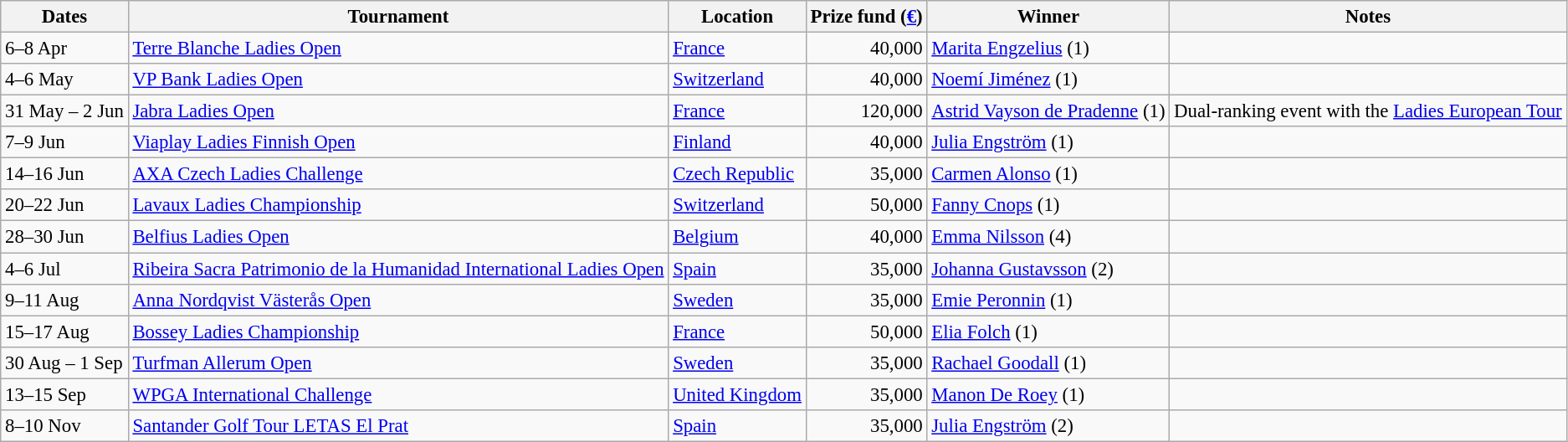<table class="wikitable sortable" style="font-size:95%;">
<tr>
<th>Dates</th>
<th>Tournament</th>
<th>Location</th>
<th>Prize fund (<a href='#'>€</a>)</th>
<th>Winner</th>
<th>Notes</th>
</tr>
<tr>
<td>6–8 Apr</td>
<td><a href='#'>Terre Blanche Ladies Open</a></td>
<td><a href='#'>France</a></td>
<td align=right>40,000</td>
<td> <a href='#'>Marita Engzelius</a> (1)</td>
<td></td>
</tr>
<tr>
<td>4–6 May</td>
<td><a href='#'>VP Bank Ladies Open</a></td>
<td><a href='#'>Switzerland</a></td>
<td align=right>40,000</td>
<td> <a href='#'>Noemí Jiménez</a> (1)</td>
<td></td>
</tr>
<tr>
<td>31 May – 2 Jun</td>
<td><a href='#'>Jabra Ladies Open</a></td>
<td><a href='#'>France</a></td>
<td align=right>120,000</td>
<td> <a href='#'>Astrid Vayson de Pradenne</a> (1)</td>
<td>Dual-ranking event with the <a href='#'>Ladies European Tour</a></td>
</tr>
<tr>
<td>7–9 Jun</td>
<td><a href='#'>Viaplay Ladies Finnish Open</a></td>
<td><a href='#'>Finland</a></td>
<td align=right>40,000</td>
<td> <a href='#'>Julia Engström</a> (1)</td>
<td></td>
</tr>
<tr>
<td>14–16 Jun</td>
<td><a href='#'>AXA Czech Ladies Challenge</a></td>
<td><a href='#'>Czech Republic</a></td>
<td align=right>35,000</td>
<td> <a href='#'>Carmen Alonso</a> (1)</td>
<td></td>
</tr>
<tr>
<td>20–22 Jun</td>
<td><a href='#'>Lavaux Ladies Championship</a></td>
<td><a href='#'>Switzerland</a></td>
<td align=right>50,000</td>
<td> <a href='#'>Fanny Cnops</a> (1)</td>
<td></td>
</tr>
<tr>
<td>28–30 Jun</td>
<td><a href='#'>Belfius Ladies Open</a></td>
<td><a href='#'>Belgium</a></td>
<td align=right>40,000</td>
<td> <a href='#'>Emma Nilsson</a> (4)</td>
<td></td>
</tr>
<tr>
<td>4–6 Jul</td>
<td><a href='#'>Ribeira Sacra Patrimonio de la Humanidad International Ladies Open</a></td>
<td><a href='#'>Spain</a></td>
<td align=right>35,000</td>
<td> <a href='#'>Johanna Gustavsson</a> (2)</td>
<td></td>
</tr>
<tr>
<td>9–11 Aug</td>
<td><a href='#'>Anna Nordqvist Västerås Open</a></td>
<td><a href='#'>Sweden</a></td>
<td align=right>35,000</td>
<td> <a href='#'>Emie Peronnin</a> (1)</td>
<td></td>
</tr>
<tr>
<td>15–17 Aug</td>
<td><a href='#'>Bossey Ladies Championship</a></td>
<td><a href='#'>France</a></td>
<td align=right>50,000</td>
<td> <a href='#'>Elia Folch</a> (1)</td>
<td></td>
</tr>
<tr>
<td>30 Aug – 1 Sep</td>
<td><a href='#'>Turfman Allerum Open</a></td>
<td><a href='#'>Sweden</a></td>
<td align=right>35,000</td>
<td> <a href='#'>Rachael Goodall</a> (1)</td>
<td></td>
</tr>
<tr>
<td>13–15 Sep</td>
<td><a href='#'>WPGA International Challenge</a></td>
<td><a href='#'>United Kingdom</a></td>
<td align=right>35,000</td>
<td> <a href='#'>Manon De Roey</a> (1)</td>
<td></td>
</tr>
<tr>
<td>8–10 Nov</td>
<td><a href='#'>Santander Golf Tour LETAS El Prat</a></td>
<td><a href='#'>Spain</a></td>
<td align=right>35,000</td>
<td> <a href='#'>Julia Engström</a> (2)</td>
<td></td>
</tr>
</table>
